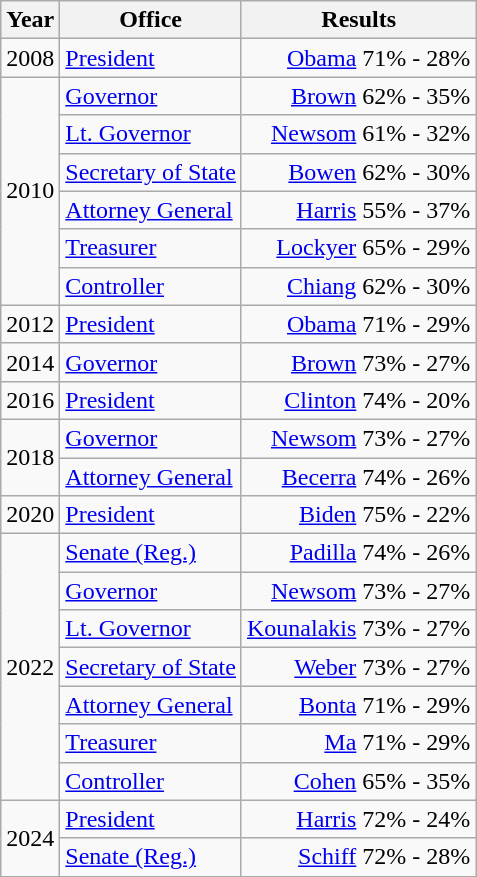<table class=wikitable>
<tr>
<th>Year</th>
<th>Office</th>
<th>Results</th>
</tr>
<tr>
<td>2008</td>
<td><a href='#'>President</a></td>
<td align="right" ><a href='#'>Obama</a> 71% - 28%</td>
</tr>
<tr>
<td rowspan=6>2010</td>
<td><a href='#'>Governor</a></td>
<td align="right" ><a href='#'>Brown</a> 62% - 35%</td>
</tr>
<tr>
<td><a href='#'>Lt. Governor</a></td>
<td align="right" ><a href='#'>Newsom</a> 61% - 32%</td>
</tr>
<tr>
<td><a href='#'>Secretary of State</a></td>
<td align="right" ><a href='#'>Bowen</a> 62% - 30%</td>
</tr>
<tr>
<td><a href='#'>Attorney General</a></td>
<td align="right" ><a href='#'>Harris</a> 55% - 37%</td>
</tr>
<tr>
<td><a href='#'>Treasurer</a></td>
<td align="right" ><a href='#'>Lockyer</a> 65% - 29%</td>
</tr>
<tr>
<td><a href='#'>Controller</a></td>
<td align="right" ><a href='#'>Chiang</a> 62% - 30%</td>
</tr>
<tr>
<td>2012</td>
<td><a href='#'>President</a></td>
<td align="right" ><a href='#'>Obama</a> 71% - 29%</td>
</tr>
<tr>
<td>2014</td>
<td><a href='#'>Governor</a></td>
<td align="right" ><a href='#'>Brown</a> 73% - 27%</td>
</tr>
<tr>
<td>2016</td>
<td><a href='#'>President</a></td>
<td align="right" ><a href='#'>Clinton</a> 74% - 20%</td>
</tr>
<tr>
<td rowspan=2>2018</td>
<td><a href='#'>Governor</a></td>
<td align="right" ><a href='#'>Newsom</a> 73% - 27%</td>
</tr>
<tr>
<td><a href='#'>Attorney General</a></td>
<td align="right" ><a href='#'>Becerra</a> 74% - 26%</td>
</tr>
<tr>
<td>2020</td>
<td><a href='#'>President</a></td>
<td align="right" ><a href='#'>Biden</a> 75% - 22%</td>
</tr>
<tr>
<td rowspan=7>2022</td>
<td><a href='#'>Senate (Reg.)</a></td>
<td align="right" ><a href='#'>Padilla</a> 74% - 26%</td>
</tr>
<tr>
<td><a href='#'>Governor</a></td>
<td align="right" ><a href='#'>Newsom</a> 73% - 27%</td>
</tr>
<tr>
<td><a href='#'>Lt. Governor</a></td>
<td align="right" ><a href='#'>Kounalakis</a> 73% - 27%</td>
</tr>
<tr>
<td><a href='#'>Secretary of State</a></td>
<td align="right" ><a href='#'>Weber</a> 73% - 27%</td>
</tr>
<tr>
<td><a href='#'>Attorney General</a></td>
<td align="right" ><a href='#'>Bonta</a> 71% - 29%</td>
</tr>
<tr>
<td><a href='#'>Treasurer</a></td>
<td align="right" ><a href='#'>Ma</a> 71% - 29%</td>
</tr>
<tr>
<td><a href='#'>Controller</a></td>
<td align="right" ><a href='#'>Cohen</a> 65% - 35%</td>
</tr>
<tr>
<td rowspan=2>2024</td>
<td><a href='#'>President</a></td>
<td align="right" ><a href='#'>Harris</a> 72% - 24%</td>
</tr>
<tr>
<td><a href='#'>Senate (Reg.)</a></td>
<td align="right" ><a href='#'>Schiff</a> 72% - 28%</td>
</tr>
</table>
